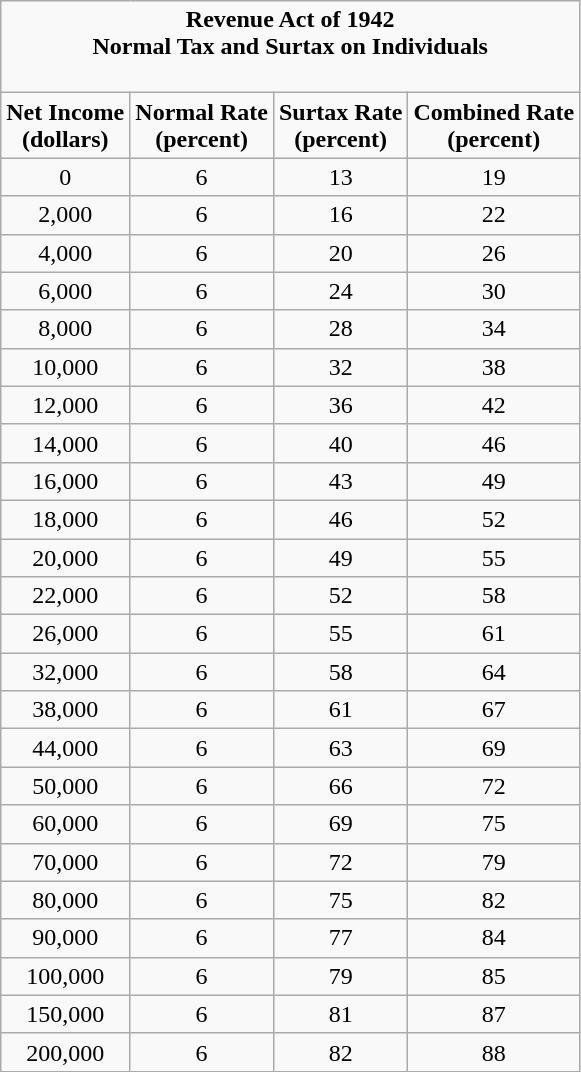<table class="wikitable" style="text-align:center;">
<tr>
<td colspan="4"><strong>Revenue Act of 1942<br>Normal Tax and Surtax on Individuals</strong><br><br> </td>
</tr>
<tr>
<td><strong>Net Income<br>(dollars)</strong></td>
<td><strong>Normal Rate<br>(percent)</strong></td>
<td><strong>Surtax Rate<br>(percent)</strong></td>
<td><strong>Combined Rate<br>(percent)</strong></td>
</tr>
<tr>
<td>0</td>
<td>6</td>
<td>13</td>
<td>19</td>
</tr>
<tr>
<td>2,000</td>
<td>6</td>
<td>16</td>
<td>22</td>
</tr>
<tr>
<td>4,000</td>
<td>6</td>
<td>20</td>
<td>26</td>
</tr>
<tr>
<td>6,000</td>
<td>6</td>
<td>24</td>
<td>30</td>
</tr>
<tr>
<td>8,000</td>
<td>6</td>
<td>28</td>
<td>34</td>
</tr>
<tr>
<td>10,000</td>
<td>6</td>
<td>32</td>
<td>38</td>
</tr>
<tr>
<td>12,000</td>
<td>6</td>
<td>36</td>
<td>42</td>
</tr>
<tr>
<td>14,000</td>
<td>6</td>
<td>40</td>
<td>46</td>
</tr>
<tr>
<td>16,000</td>
<td>6</td>
<td>43</td>
<td>49</td>
</tr>
<tr>
<td>18,000</td>
<td>6</td>
<td>46</td>
<td>52</td>
</tr>
<tr>
<td>20,000</td>
<td>6</td>
<td>49</td>
<td>55</td>
</tr>
<tr>
<td>22,000</td>
<td>6</td>
<td>52</td>
<td>58</td>
</tr>
<tr>
<td>26,000</td>
<td>6</td>
<td>55</td>
<td>61</td>
</tr>
<tr>
<td>32,000</td>
<td>6</td>
<td>58</td>
<td>64</td>
</tr>
<tr>
<td>38,000</td>
<td>6</td>
<td>61</td>
<td>67</td>
</tr>
<tr>
<td>44,000</td>
<td>6</td>
<td>63</td>
<td>69</td>
</tr>
<tr>
<td>50,000</td>
<td>6</td>
<td>66</td>
<td>72</td>
</tr>
<tr>
<td>60,000</td>
<td>6</td>
<td>69</td>
<td>75</td>
</tr>
<tr>
<td>70,000</td>
<td>6</td>
<td>72</td>
<td>79</td>
</tr>
<tr>
<td>80,000</td>
<td>6</td>
<td>75</td>
<td>82</td>
</tr>
<tr>
<td>90,000</td>
<td>6</td>
<td>77</td>
<td>84</td>
</tr>
<tr>
<td>100,000</td>
<td>6</td>
<td>79</td>
<td>85</td>
</tr>
<tr>
<td>150,000</td>
<td>6</td>
<td>81</td>
<td>87</td>
</tr>
<tr>
<td>200,000</td>
<td>6</td>
<td>82</td>
<td>88</td>
</tr>
</table>
